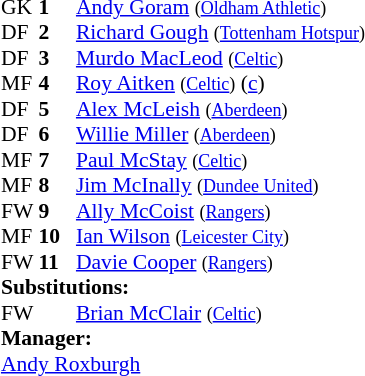<table style="font-size:90%; margin:0.2em auto;" cellspacing="0" cellpadding="0">
<tr>
<th width="25"></th>
<th width="25"></th>
</tr>
<tr>
<td>GK</td>
<td><strong>1</strong></td>
<td><a href='#'>Andy Goram</a> <small>(<a href='#'>Oldham Athletic</a>)</small></td>
</tr>
<tr>
<td>DF</td>
<td><strong>2</strong></td>
<td><a href='#'>Richard Gough</a> <small>(<a href='#'>Tottenham Hotspur</a>)</small></td>
</tr>
<tr>
<td>DF</td>
<td><strong>3</strong></td>
<td><a href='#'>Murdo MacLeod</a> <small>(<a href='#'>Celtic</a>)</small></td>
</tr>
<tr>
<td>MF</td>
<td><strong>4</strong></td>
<td><a href='#'>Roy Aitken</a> <small>(<a href='#'>Celtic</a>)</small> (<a href='#'>c</a>)</td>
</tr>
<tr>
<td>DF</td>
<td><strong>5</strong></td>
<td><a href='#'>Alex McLeish</a> <small>(<a href='#'>Aberdeen</a>)</small></td>
</tr>
<tr>
<td>DF</td>
<td><strong>6</strong></td>
<td><a href='#'>Willie Miller</a> <small>(<a href='#'>Aberdeen</a>)</small></td>
</tr>
<tr>
<td>MF</td>
<td><strong>7</strong></td>
<td><a href='#'>Paul McStay</a> <small>(<a href='#'>Celtic</a>)</small></td>
</tr>
<tr>
<td>MF</td>
<td><strong>8</strong></td>
<td><a href='#'>Jim McInally</a> <small>(<a href='#'>Dundee United</a>)</small></td>
<td></td>
<td></td>
</tr>
<tr>
<td>FW</td>
<td><strong>9</strong></td>
<td><a href='#'>Ally McCoist</a> <small>(<a href='#'>Rangers</a>)</small></td>
</tr>
<tr>
<td>MF</td>
<td><strong>10</strong></td>
<td><a href='#'>Ian Wilson</a> <small>(<a href='#'>Leicester City</a>)</small></td>
</tr>
<tr>
<td>FW</td>
<td><strong>11</strong></td>
<td><a href='#'>Davie Cooper</a> <small>(<a href='#'>Rangers</a>)</small></td>
</tr>
<tr>
<td colspan=3><strong>Substitutions:</strong></td>
</tr>
<tr>
<td>FW</td>
<td><strong></strong></td>
<td><a href='#'>Brian McClair</a> <small>(<a href='#'>Celtic</a>)</small></td>
<td></td>
<td></td>
</tr>
<tr>
<td colspan=3><strong>Manager:</strong></td>
</tr>
<tr>
<td colspan=4><a href='#'>Andy Roxburgh</a></td>
</tr>
</table>
